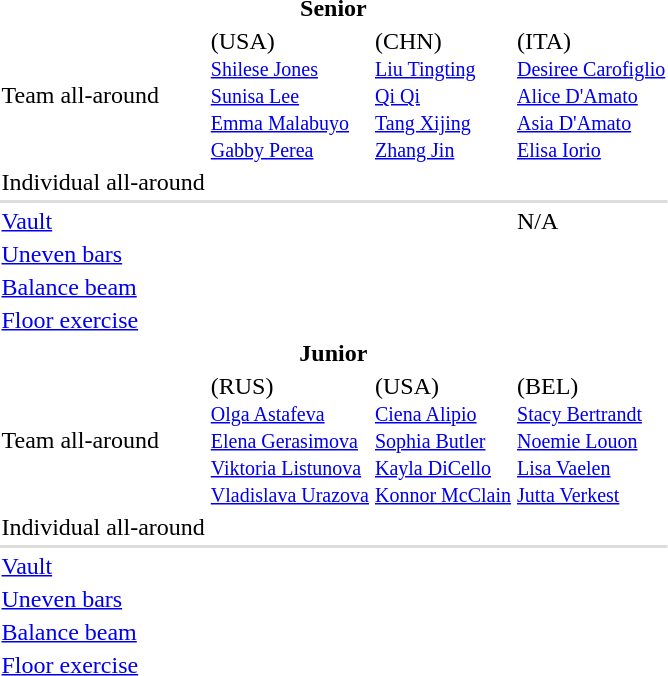<table>
<tr>
<th colspan="4">Senior</th>
</tr>
<tr>
<td>Team all-around</td>
<td> (USA) <br><small><a href='#'>Shilese Jones</a><br><a href='#'>Sunisa Lee</a><br><a href='#'>Emma Malabuyo</a><br><a href='#'>Gabby Perea</a></small></td>
<td> (CHN) <br><small><a href='#'>Liu Tingting</a><br><a href='#'>Qi Qi</a><br><a href='#'>Tang Xijing</a><br><a href='#'>Zhang Jin</a></small></td>
<td> (ITA) <br><small><a href='#'>Desiree Carofiglio</a><br><a href='#'>Alice D'Amato</a><br><a href='#'>Asia D'Amato</a><br><a href='#'>Elisa Iorio</a></small></td>
</tr>
<tr>
<td>Individual all-around</td>
<td></td>
<td></td>
<td></td>
</tr>
<tr bgcolor=#DDDDDD>
<td colspan=7></td>
</tr>
<tr>
<td><a href='#'>Vault</a></td>
<td></td>
<td></td>
<td>N/A</td>
</tr>
<tr>
<td><a href='#'>Uneven bars</a></td>
<td></td>
<td></td>
<td></td>
</tr>
<tr>
<td><a href='#'>Balance beam</a></td>
<td></td>
<td></td>
<td></td>
</tr>
<tr>
<td><a href='#'>Floor exercise</a></td>
<td></td>
<td></td>
<td></td>
</tr>
<tr>
<th colspan="4">Junior</th>
</tr>
<tr>
<td>Team all-around</td>
<td> (RUS) <br><small><a href='#'>Olga Astafeva</a><br><a href='#'>Elena Gerasimova</a><br><a href='#'>Viktoria Listunova</a><br><a href='#'>Vladislava Urazova</a></small></td>
<td> (USA) <br><small><a href='#'>Ciena Alipio</a><br><a href='#'>Sophia Butler</a><br><a href='#'>Kayla DiCello</a><br><a href='#'>Konnor McClain</a></small></td>
<td> (BEL) <br><small><a href='#'>Stacy Bertrandt</a><br><a href='#'>Noemie Louon</a><br><a href='#'>Lisa Vaelen</a><br><a href='#'>Jutta Verkest</a></small></td>
</tr>
<tr>
<td>Individual all-around</td>
<td></td>
<td></td>
<td></td>
</tr>
<tr bgcolor=#DDDDDD>
<td colspan=7></td>
</tr>
<tr>
<td><a href='#'>Vault</a></td>
<td></td>
<td></td>
<td></td>
</tr>
<tr>
<td><a href='#'>Uneven bars</a></td>
<td></td>
<td></td>
<td></td>
</tr>
<tr>
<td><a href='#'>Balance beam</a></td>
<td></td>
<td></td>
<td></td>
</tr>
<tr>
<td><a href='#'>Floor exercise</a></td>
<td></td>
<td></td>
<td></td>
</tr>
</table>
